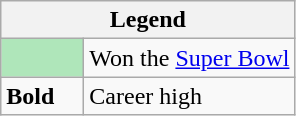<table class="wikitable mw-collapsible mw-collapsed">
<tr>
<th colspan="2">Legend</th>
</tr>
<tr>
<td style="background:#afe6ba; width:3em;"></td>
<td>Won the <a href='#'>Super Bowl</a></td>
</tr>
<tr>
<td><strong>Bold</strong></td>
<td>Career high</td>
</tr>
</table>
